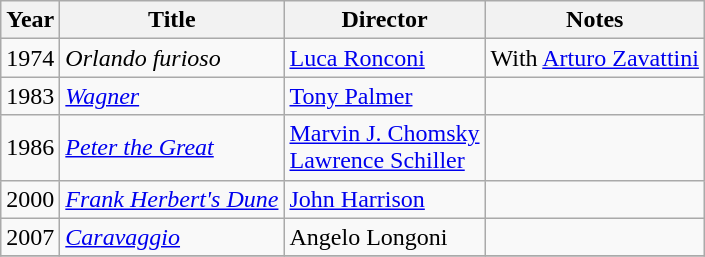<table class="wikitable">
<tr>
<th>Year</th>
<th>Title</th>
<th>Director</th>
<th>Notes</th>
</tr>
<tr>
<td>1974</td>
<td><em>Orlando furioso</em></td>
<td><a href='#'>Luca Ronconi</a></td>
<td>With <a href='#'>Arturo Zavattini</a></td>
</tr>
<tr>
<td>1983</td>
<td><em><a href='#'>Wagner</a></em></td>
<td><a href='#'>Tony Palmer</a></td>
<td></td>
</tr>
<tr>
<td>1986</td>
<td><em><a href='#'>Peter the Great</a></em></td>
<td><a href='#'>Marvin J. Chomsky</a><br><a href='#'>Lawrence Schiller</a></td>
<td></td>
</tr>
<tr>
<td>2000</td>
<td><em><a href='#'>Frank Herbert's Dune</a></em></td>
<td><a href='#'>John Harrison</a></td>
<td></td>
</tr>
<tr>
<td>2007</td>
<td><em><a href='#'>Caravaggio</a></em></td>
<td>Angelo Longoni</td>
<td></td>
</tr>
<tr>
</tr>
</table>
